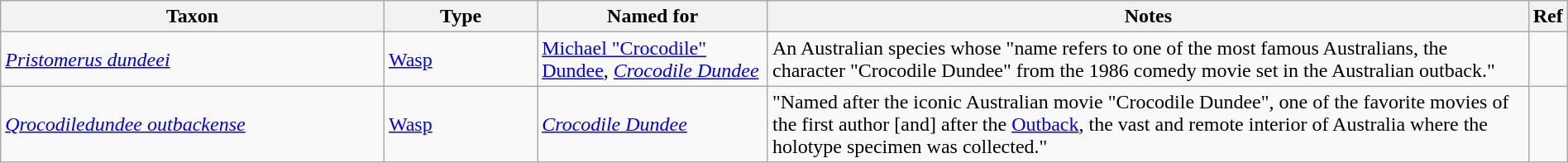<table class="wikitable sortable" width="100%">
<tr>
<th style="width:25%;">Taxon</th>
<th style="width:10%;">Type</th>
<th style="width:15%;">Named for</th>
<th style="width:50%;">Notes</th>
<th class="unsortable">Ref</th>
</tr>
<tr>
<td><em><a href='#'>Pristomerus dundeei</a></em> </td>
<td><a href='#'>Wasp</a></td>
<td><a href='#'>Michael "Crocodile" Dundee</a>, <em><a href='#'>Crocodile Dundee</a></em></td>
<td>An Australian species whose "name refers to one of the most famous Australians, the character "Crocodile Dundee" from the 1986 comedy movie set in the Australian outback."</td>
<td></td>
</tr>
<tr>
<td><em><a href='#'>Qrocodiledundee outbackense</a></em> </td>
<td><a href='#'>Wasp</a></td>
<td><em><a href='#'>Crocodile Dundee</a></em></td>
<td>"Named after the iconic Australian movie "Crocodile Dundee", one of the favorite movies of the first author [and] after the <a href='#'>Outback</a>, the vast and remote interior of Australia where the holotype specimen was collected."</td>
<td></td>
</tr>
</table>
